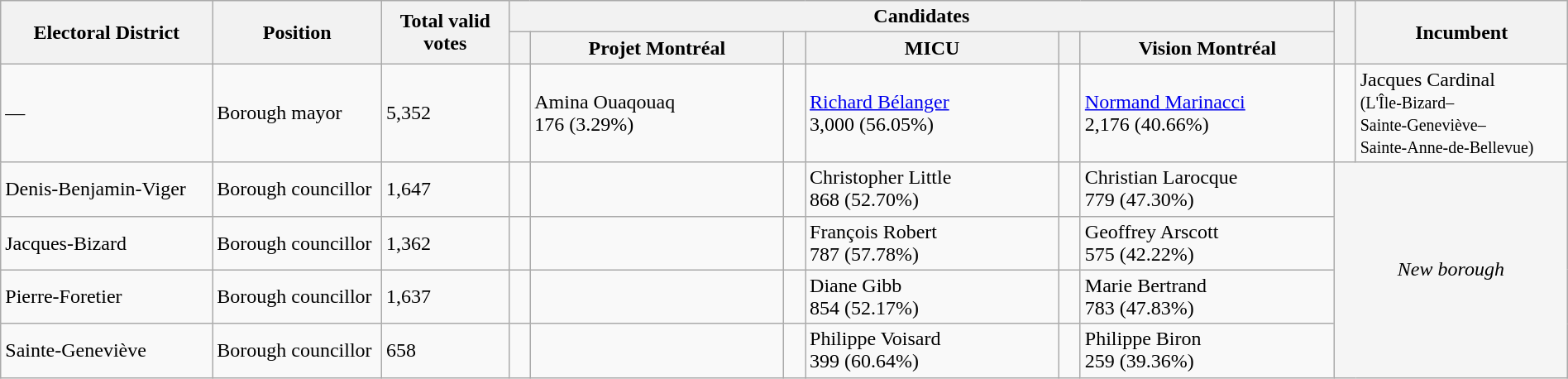<table class="wikitable" width="100%">
<tr>
<th width=10% rowspan=2>Electoral District</th>
<th width=8% rowspan=2>Position</th>
<th width=6% rowspan=2>Total valid votes</th>
<th colspan=6>Candidates</th>
<th width=1% rowspan=2> </th>
<th width=10% rowspan=2>Incumbent</th>
</tr>
<tr>
<th width=1% > </th>
<th width=12% ><span>Projet Montréal</span></th>
<th width=1% > </th>
<th width=12% >MICU</th>
<th width=1% > </th>
<th width=12% >Vision Montréal</th>
</tr>
<tr>
<td>—</td>
<td>Borough mayor</td>
<td>5,352</td>
<td></td>
<td>Amina Ouaqouaq<br>176 (3.29%)</td>
<td> </td>
<td><a href='#'>Richard Bélanger</a><br>3,000 (56.05%)</td>
<td></td>
<td><a href='#'>Normand Marinacci</a><br>2,176 (40.66%)</td>
<td> </td>
<td>Jacques Cardinal<br><small>(L'Île-Bizard–<br>Sainte-Geneviève–<br>Sainte-Anne-de-Bellevue)</small></td>
</tr>
<tr>
<td>Denis-Benjamin-Viger</td>
<td>Borough councillor</td>
<td>1,647</td>
<td></td>
<td></td>
<td> </td>
<td>Christopher Little<br>868 (52.70%)</td>
<td></td>
<td>Christian Larocque<br>779 (47.30%)</td>
<td colspan="2" rowspan="4" style="background:whitesmoke; text-align:center;"><em>New borough</em></td>
</tr>
<tr>
<td>Jacques-Bizard</td>
<td>Borough councillor</td>
<td>1,362</td>
<td></td>
<td></td>
<td> </td>
<td>François Robert<br>787 (57.78%)</td>
<td></td>
<td>Geoffrey Arscott<br>575 (42.22%)</td>
</tr>
<tr>
<td>Pierre-Foretier</td>
<td>Borough councillor</td>
<td>1,637</td>
<td></td>
<td></td>
<td> </td>
<td>Diane Gibb<br>854 (52.17%)</td>
<td></td>
<td>Marie Bertrand<br>783 (47.83%)</td>
</tr>
<tr>
<td>Sainte-Geneviève</td>
<td>Borough councillor</td>
<td>658</td>
<td></td>
<td></td>
<td> </td>
<td>Philippe Voisard<br>399 (60.64%)</td>
<td></td>
<td>Philippe Biron<br>259 (39.36%)</td>
</tr>
</table>
